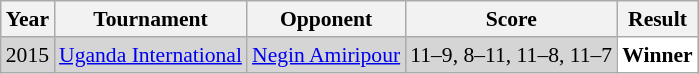<table class="sortable wikitable" style="font-size: 90%;">
<tr>
<th>Year</th>
<th>Tournament</th>
<th>Opponent</th>
<th>Score</th>
<th>Result</th>
</tr>
<tr style="background:#D5D5D5">
<td align="center">2015</td>
<td align="left"><a href='#'>Uganda International</a></td>
<td align="left"> <a href='#'>Negin Amiripour</a></td>
<td align="left">11–9, 8–11, 11–8, 11–7</td>
<td style="text-align:left; background:white"> <strong>Winner</strong></td>
</tr>
</table>
